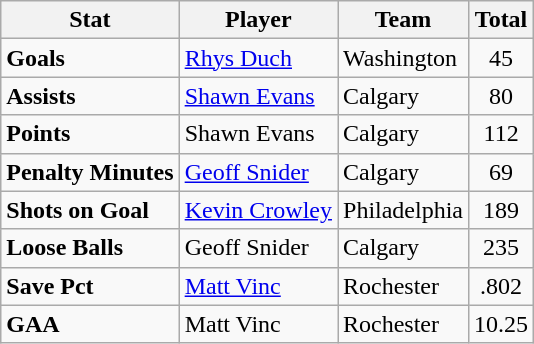<table class="wikitable">
<tr>
<th>Stat</th>
<th>Player</th>
<th>Team</th>
<th>Total</th>
</tr>
<tr>
<td><strong>Goals</strong></td>
<td><a href='#'>Rhys Duch</a></td>
<td>Washington</td>
<td align="center">45</td>
</tr>
<tr>
<td><strong>Assists</strong></td>
<td><a href='#'>Shawn Evans</a></td>
<td>Calgary</td>
<td align="center">80</td>
</tr>
<tr>
<td><strong>Points</strong></td>
<td>Shawn Evans</td>
<td>Calgary</td>
<td align="center">112</td>
</tr>
<tr>
<td><strong>Penalty Minutes</strong></td>
<td><a href='#'>Geoff Snider</a></td>
<td>Calgary</td>
<td align="center">69</td>
</tr>
<tr>
<td><strong>Shots on Goal</strong></td>
<td><a href='#'>Kevin Crowley</a></td>
<td>Philadelphia</td>
<td align="center">189</td>
</tr>
<tr>
<td><strong>Loose Balls</strong></td>
<td>Geoff Snider</td>
<td>Calgary</td>
<td align="center">235</td>
</tr>
<tr>
<td><strong>Save Pct</strong></td>
<td><a href='#'>Matt Vinc</a></td>
<td>Rochester</td>
<td align="center">.802</td>
</tr>
<tr>
<td><strong>GAA</strong></td>
<td>Matt Vinc</td>
<td>Rochester</td>
<td align="center">10.25</td>
</tr>
</table>
